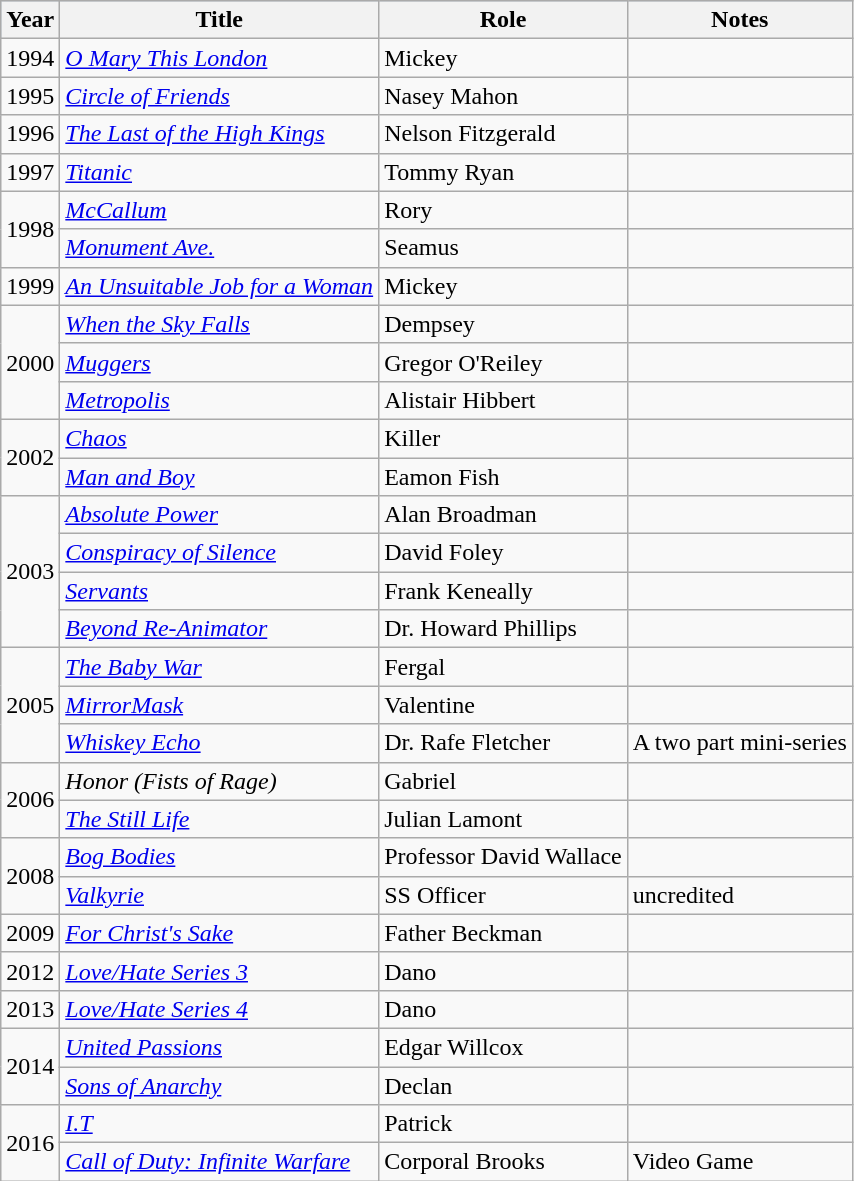<table class="wikitable">
<tr style="background:LightSteelBlue; text-align:center;">
<th>Year</th>
<th>Title</th>
<th>Role</th>
<th>Notes</th>
</tr>
<tr>
<td>1994</td>
<td><em><a href='#'>O Mary This London</a></em></td>
<td>Mickey</td>
<td></td>
</tr>
<tr>
<td>1995</td>
<td><em><a href='#'>Circle of Friends</a></em></td>
<td>Nasey Mahon</td>
<td></td>
</tr>
<tr>
<td>1996</td>
<td><em><a href='#'>The Last of the High Kings</a></em></td>
<td>Nelson Fitzgerald</td>
<td></td>
</tr>
<tr>
<td>1997</td>
<td><em><a href='#'>Titanic</a></em></td>
<td>Tommy Ryan</td>
<td></td>
</tr>
<tr>
<td rowspan="2">1998</td>
<td><em><a href='#'>McCallum</a></em></td>
<td>Rory</td>
<td></td>
</tr>
<tr>
<td><em><a href='#'>Monument Ave.</a></em></td>
<td>Seamus</td>
<td></td>
</tr>
<tr>
<td>1999</td>
<td><em><a href='#'>An Unsuitable Job for a Woman</a></em></td>
<td>Mickey</td>
<td></td>
</tr>
<tr>
<td rowspan="3">2000</td>
<td><em><a href='#'>When the Sky Falls</a></em></td>
<td>Dempsey</td>
<td></td>
</tr>
<tr>
<td><em><a href='#'>Muggers</a></em></td>
<td>Gregor O'Reiley</td>
<td></td>
</tr>
<tr>
<td><em><a href='#'>Metropolis</a></em></td>
<td>Alistair Hibbert</td>
<td></td>
</tr>
<tr>
<td rowspan="2">2002</td>
<td><em><a href='#'>Chaos</a></em></td>
<td>Killer</td>
<td></td>
</tr>
<tr>
<td><em><a href='#'>Man and Boy</a></em></td>
<td>Eamon Fish</td>
<td></td>
</tr>
<tr>
<td rowspan="4">2003</td>
<td><em><a href='#'>Absolute Power</a></em></td>
<td>Alan Broadman</td>
<td></td>
</tr>
<tr>
<td><em><a href='#'>Conspiracy of Silence</a></em></td>
<td>David Foley</td>
<td></td>
</tr>
<tr>
<td><em><a href='#'>Servants</a></em></td>
<td>Frank Keneally</td>
<td></td>
</tr>
<tr>
<td><em><a href='#'>Beyond Re-Animator</a></em></td>
<td>Dr. Howard Phillips</td>
<td></td>
</tr>
<tr>
<td rowspan="3">2005</td>
<td><em><a href='#'>The Baby War</a></em></td>
<td>Fergal</td>
<td></td>
</tr>
<tr>
<td><em><a href='#'>MirrorMask</a></em></td>
<td>Valentine</td>
<td></td>
</tr>
<tr>
<td><em><a href='#'>Whiskey Echo</a></em></td>
<td>Dr. Rafe Fletcher</td>
<td>A two part mini-series</td>
</tr>
<tr>
<td rowspan="2">2006</td>
<td><em>Honor (Fists of Rage)</em></td>
<td>Gabriel</td>
<td></td>
</tr>
<tr>
<td><em><a href='#'>The Still Life</a></em></td>
<td>Julian Lamont</td>
<td></td>
</tr>
<tr>
<td rowspan="2">2008</td>
<td><em><a href='#'>Bog Bodies</a></em></td>
<td>Professor David Wallace</td>
<td></td>
</tr>
<tr>
<td><em><a href='#'>Valkyrie</a></em></td>
<td>SS Officer</td>
<td>uncredited</td>
</tr>
<tr>
<td>2009</td>
<td><em><a href='#'>For Christ's Sake</a></em></td>
<td>Father Beckman</td>
<td></td>
</tr>
<tr>
<td>2012</td>
<td><em><a href='#'>Love/Hate Series 3</a></em></td>
<td>Dano</td>
<td></td>
</tr>
<tr>
<td>2013</td>
<td><em><a href='#'>Love/Hate Series 4</a></em></td>
<td>Dano</td>
<td></td>
</tr>
<tr>
<td rowspan="2">2014</td>
<td><em><a href='#'>United Passions</a></em></td>
<td>Edgar Willcox</td>
<td></td>
</tr>
<tr>
<td><em><a href='#'>Sons of Anarchy</a></em></td>
<td>Declan</td>
<td></td>
</tr>
<tr>
<td rowspan="2">2016</td>
<td><em><a href='#'>I.T</a></em></td>
<td>Patrick</td>
<td></td>
</tr>
<tr>
<td><em><a href='#'>Call of Duty: Infinite Warfare</a></em></td>
<td>Corporal Brooks</td>
<td>Video Game</td>
</tr>
</table>
